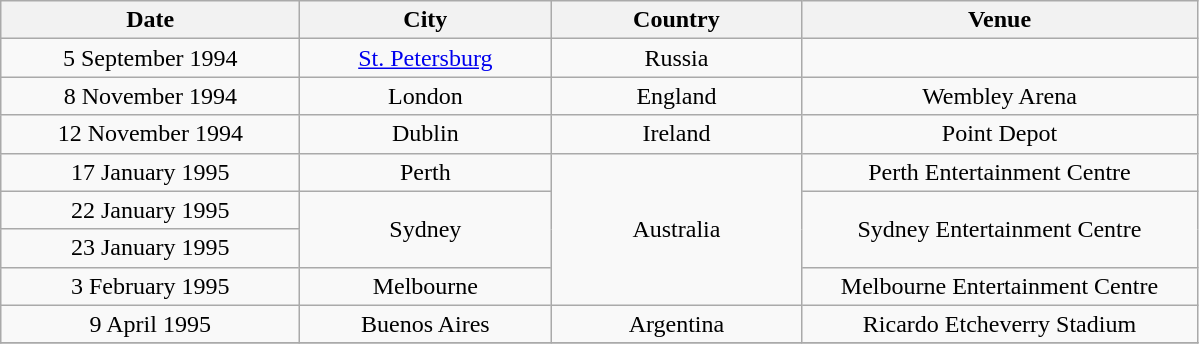<table class="wikitable" style="text-align:center;">
<tr>
<th scope="col" style="width:12em;">Date</th>
<th scope="col" style="width:10em;">City</th>
<th scope="col" style="width:10em;">Country</th>
<th scope="col" style="width:16em;">Venue</th>
</tr>
<tr>
<td>5 September 1994</td>
<td><a href='#'>St. Petersburg</a></td>
<td>Russia</td>
<td></td>
</tr>
<tr>
<td>8 November 1994</td>
<td>London</td>
<td>England</td>
<td>Wembley Arena</td>
</tr>
<tr>
<td>12 November 1994</td>
<td>Dublin</td>
<td>Ireland</td>
<td>Point Depot</td>
</tr>
<tr>
<td>17 January 1995</td>
<td>Perth</td>
<td rowspan="4">Australia</td>
<td>Perth Entertainment Centre</td>
</tr>
<tr>
<td>22 January 1995</td>
<td rowspan="2">Sydney</td>
<td rowspan="2">Sydney Entertainment Centre</td>
</tr>
<tr>
<td>23 January 1995</td>
</tr>
<tr>
<td>3 February 1995</td>
<td>Melbourne</td>
<td>Melbourne Entertainment Centre</td>
</tr>
<tr>
<td>9 April 1995</td>
<td>Buenos Aires</td>
<td>Argentina</td>
<td>Ricardo Etcheverry Stadium</td>
</tr>
<tr>
</tr>
</table>
